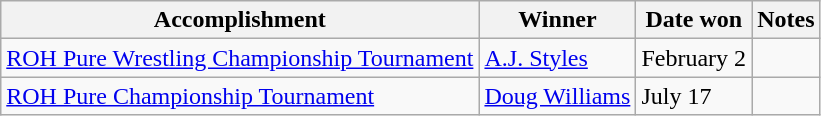<table class="wikitable">
<tr>
<th>Accomplishment</th>
<th>Winner</th>
<th>Date won</th>
<th>Notes</th>
</tr>
<tr>
<td><a href='#'>ROH Pure Wrestling Championship Tournament</a></td>
<td><a href='#'>A.J. Styles</a></td>
<td>February 2</td>
<td></td>
</tr>
<tr>
<td><a href='#'>ROH Pure Championship Tournament</a></td>
<td><a href='#'>Doug Williams</a></td>
<td>July 17</td>
<td></td>
</tr>
</table>
